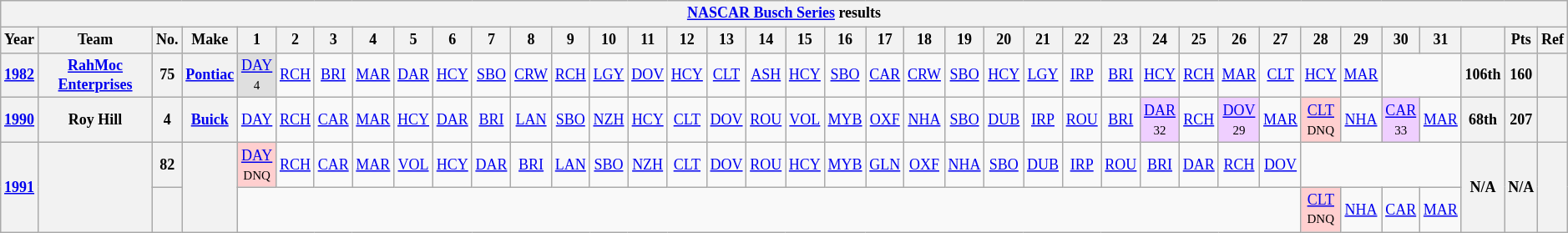<table class="wikitable" style="text-align:center; font-size:75%">
<tr>
<th colspan=38><a href='#'>NASCAR Busch Series</a> results</th>
</tr>
<tr>
<th>Year</th>
<th>Team</th>
<th>No.</th>
<th>Make</th>
<th>1</th>
<th>2</th>
<th>3</th>
<th>4</th>
<th>5</th>
<th>6</th>
<th>7</th>
<th>8</th>
<th>9</th>
<th>10</th>
<th>11</th>
<th>12</th>
<th>13</th>
<th>14</th>
<th>15</th>
<th>16</th>
<th>17</th>
<th>18</th>
<th>19</th>
<th>20</th>
<th>21</th>
<th>22</th>
<th>23</th>
<th>24</th>
<th>25</th>
<th>26</th>
<th>27</th>
<th>28</th>
<th>29</th>
<th>30</th>
<th>31</th>
<th></th>
<th>Pts</th>
<th>Ref</th>
</tr>
<tr>
<th><a href='#'>1982</a></th>
<th><a href='#'>RahMoc Enterprises</a></th>
<th>75</th>
<th><a href='#'>Pontiac</a></th>
<td style="background:#DFDFDF;"><a href='#'>DAY</a> <br><small>4</small></td>
<td><a href='#'>RCH</a></td>
<td><a href='#'>BRI</a></td>
<td><a href='#'>MAR</a></td>
<td><a href='#'>DAR</a></td>
<td><a href='#'>HCY</a></td>
<td><a href='#'>SBO</a></td>
<td><a href='#'>CRW</a></td>
<td><a href='#'>RCH</a></td>
<td><a href='#'>LGY</a></td>
<td><a href='#'>DOV</a></td>
<td><a href='#'>HCY</a></td>
<td><a href='#'>CLT</a></td>
<td><a href='#'>ASH</a></td>
<td><a href='#'>HCY</a></td>
<td><a href='#'>SBO</a></td>
<td><a href='#'>CAR</a></td>
<td><a href='#'>CRW</a></td>
<td><a href='#'>SBO</a></td>
<td><a href='#'>HCY</a></td>
<td><a href='#'>LGY</a></td>
<td><a href='#'>IRP</a></td>
<td><a href='#'>BRI</a></td>
<td><a href='#'>HCY</a></td>
<td><a href='#'>RCH</a></td>
<td><a href='#'>MAR</a></td>
<td><a href='#'>CLT</a></td>
<td><a href='#'>HCY</a></td>
<td><a href='#'>MAR</a></td>
<td colspan=2></td>
<th>106th</th>
<th>160</th>
<th></th>
</tr>
<tr>
<th><a href='#'>1990</a></th>
<th>Roy Hill</th>
<th>4</th>
<th><a href='#'>Buick</a></th>
<td><a href='#'>DAY</a></td>
<td><a href='#'>RCH</a></td>
<td><a href='#'>CAR</a></td>
<td><a href='#'>MAR</a></td>
<td><a href='#'>HCY</a></td>
<td><a href='#'>DAR</a></td>
<td><a href='#'>BRI</a></td>
<td><a href='#'>LAN</a></td>
<td><a href='#'>SBO</a></td>
<td><a href='#'>NZH</a></td>
<td><a href='#'>HCY</a></td>
<td><a href='#'>CLT</a></td>
<td><a href='#'>DOV</a></td>
<td><a href='#'>ROU</a></td>
<td><a href='#'>VOL</a></td>
<td><a href='#'>MYB</a></td>
<td><a href='#'>OXF</a></td>
<td><a href='#'>NHA</a></td>
<td><a href='#'>SBO</a></td>
<td><a href='#'>DUB</a></td>
<td><a href='#'>IRP</a></td>
<td><a href='#'>ROU</a></td>
<td><a href='#'>BRI</a></td>
<td style="background:#EFCFFF;"><a href='#'>DAR</a><br><small>32</small></td>
<td><a href='#'>RCH</a></td>
<td style="background:#EFCFFF;"><a href='#'>DOV</a><br><small>29</small></td>
<td><a href='#'>MAR</a></td>
<td style="background:#FFCFCF;"><a href='#'>CLT</a><br><small>DNQ</small></td>
<td><a href='#'>NHA</a></td>
<td style="background:#EFCFFF;"><a href='#'>CAR</a><br><small>33</small></td>
<td><a href='#'>MAR</a></td>
<th>68th</th>
<th>207</th>
<th></th>
</tr>
<tr>
<th rowspan=2><a href='#'>1991</a></th>
<th rowspan=2></th>
<th>82</th>
<th rowspan=2></th>
<td style="background:#FFCFCF;"><a href='#'>DAY</a><br><small>DNQ</small></td>
<td><a href='#'>RCH</a></td>
<td><a href='#'>CAR</a></td>
<td><a href='#'>MAR</a></td>
<td><a href='#'>VOL</a></td>
<td><a href='#'>HCY</a></td>
<td><a href='#'>DAR</a></td>
<td><a href='#'>BRI</a></td>
<td><a href='#'>LAN</a></td>
<td><a href='#'>SBO</a></td>
<td><a href='#'>NZH</a></td>
<td><a href='#'>CLT</a></td>
<td><a href='#'>DOV</a></td>
<td><a href='#'>ROU</a></td>
<td><a href='#'>HCY</a></td>
<td><a href='#'>MYB</a></td>
<td><a href='#'>GLN</a></td>
<td><a href='#'>OXF</a></td>
<td><a href='#'>NHA</a></td>
<td><a href='#'>SBO</a></td>
<td><a href='#'>DUB</a></td>
<td><a href='#'>IRP</a></td>
<td><a href='#'>ROU</a></td>
<td><a href='#'>BRI</a></td>
<td><a href='#'>DAR</a></td>
<td><a href='#'>RCH</a></td>
<td><a href='#'>DOV</a></td>
<td colspan=4></td>
<th rowspan=2>N/A</th>
<th rowspan=2>N/A</th>
<th rowspan=2></th>
</tr>
<tr>
<th></th>
<td colspan=27></td>
<td style="background:#FFCFCF;"><a href='#'>CLT</a><br><small>DNQ</small></td>
<td><a href='#'>NHA</a></td>
<td><a href='#'>CAR</a></td>
<td><a href='#'>MAR</a></td>
</tr>
</table>
